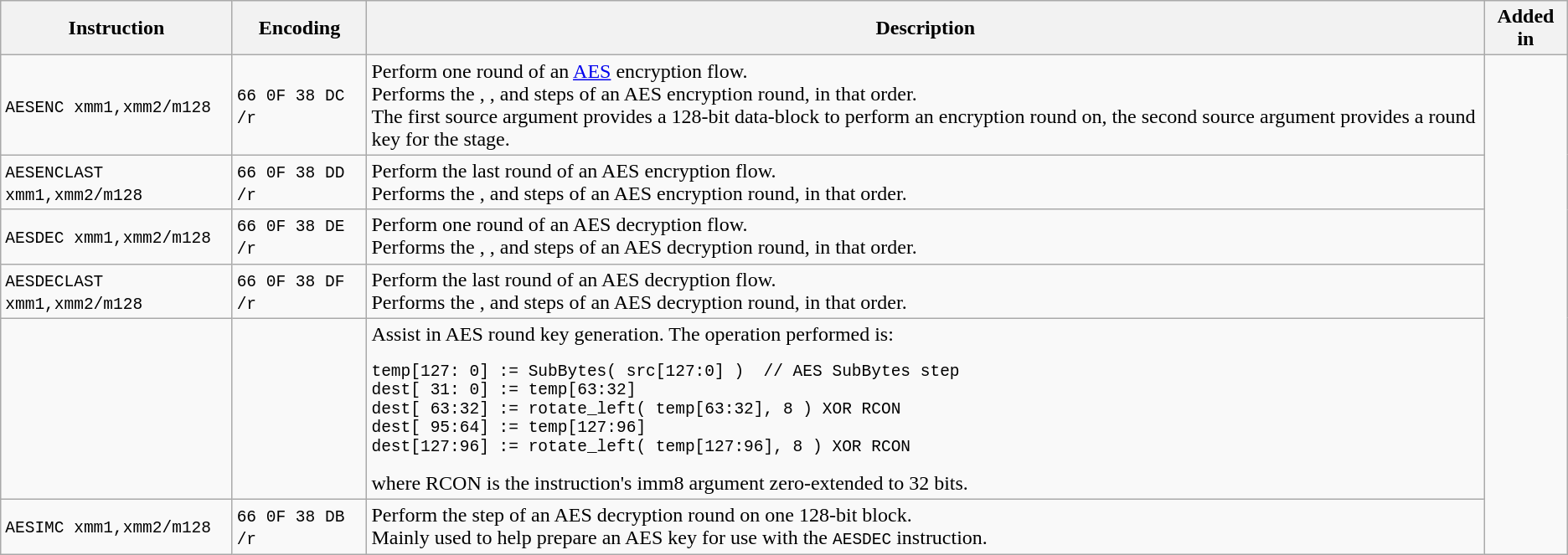<table class="wikitable sortable">
<tr>
<th>Instruction</th>
<th>Encoding</th>
<th>Description</th>
<th>Added in</th>
</tr>
<tr>
<td><code>AESENC xmm1,xmm2/m128</code></td>
<td><code>66 0F 38 DC /r</code></td>
<td>Perform one round of an <a href='#'>AES</a> encryption flow.<br>Performs the , ,  and  steps of an AES encryption round, in that order.<br>The first source argument provides a 128-bit data-block to perform an encryption round on, the second source argument provides a round key for the  stage.</td>
<td rowspan=6><br></td>
</tr>
<tr>
<td><code>AESENCLAST xmm1,xmm2/m128</code></td>
<td><code>66 0F 38 DD /r</code></td>
<td>Perform the last round of an AES encryption flow.<br>Performs the ,  and  steps of an AES encryption round, in that order.</td>
</tr>
<tr>
<td><code>AESDEC xmm1,xmm2/m128</code></td>
<td><code>66 0F 38 DE /r</code></td>
<td>Perform one round of an AES decryption flow.<br>Performs the , ,  and  steps of an AES decryption round, in that order.</td>
</tr>
<tr>
<td><code>AESDECLAST xmm1,xmm2/m128</code></td>
<td><code>66 0F 38 DF /r</code></td>
<td>Perform the last round of an AES decryption flow.<br>Performs the ,  and  steps of an AES decryption round, in that order.</td>
</tr>
<tr>
<td></td>
<td></td>
<td>Assist in AES round key generation. The operation performed is:<br><pre>
temp[127: 0] := SubBytes( src[127:0] )  // AES SubBytes step
dest[ 31: 0] := temp[63:32]
dest[ 63:32] := rotate_left( temp[63:32], 8 ) XOR RCON
dest[ 95:64] := temp[127:96]
dest[127:96] := rotate_left( temp[127:96], 8 ) XOR RCON
</pre>
where RCON is the instruction's imm8 argument zero-extended to 32 bits.</td>
</tr>
<tr>
<td><code>AESIMC xmm1,xmm2/m128</code></td>
<td><code>66 0F 38 DB /r</code></td>
<td>Perform the  step of an AES decryption round on one 128-bit block.<br>Mainly used to help prepare an AES key for use with the <code>AESDEC</code> instruction.</td>
</tr>
</table>
